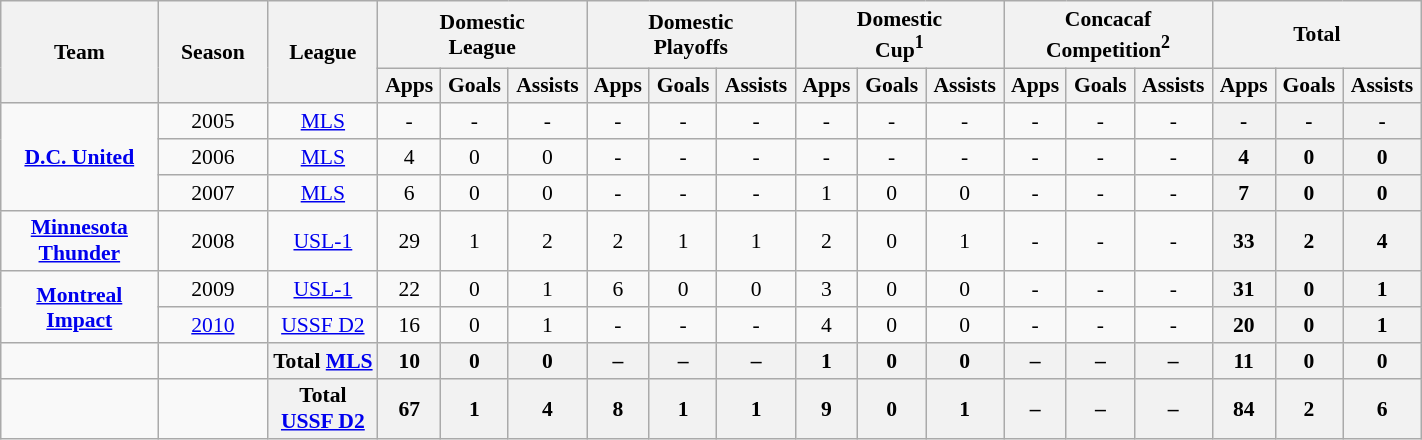<table class="wikitable" style="font-size:90%; width:75%;">
<tr>
<th rowspan=2 style="width:10%;">Team</th>
<th rowspan=2 style="width:7%;">Season</th>
<th rowspan=2 style="width:7%;">League</th>
<th colspan=3 style="width:10%;">Domestic<br>League</th>
<th colspan=3 style="width:10%;">Domestic<br>Playoffs</th>
<th colspan=3 style="width:10%;">Domestic<br>Cup<sup>1</sup></th>
<th colspan=3 style="width:10%;">Concacaf<br>Competition<sup>2</sup></th>
<th colspan=3 style="width:10%;">Total</th>
</tr>
<tr>
<th align=center>Apps</th>
<th align=center>Goals</th>
<th align=center>Assists</th>
<th align=center>Apps</th>
<th align=center>Goals</th>
<th align=center>Assists</th>
<th align=center>Apps</th>
<th align=center>Goals</th>
<th align=center>Assists</th>
<th align=center>Apps</th>
<th align=center>Goals</th>
<th align=center>Assists</th>
<th align=center>Apps</th>
<th align=center>Goals</th>
<th align=center>Assists</th>
</tr>
<tr>
<td rowspan=3 style="text-align:center;"><strong><a href='#'>D.C. United</a></strong></td>
<td align=center>2005</td>
<td align=center><a href='#'>MLS</a></td>
<td align=center>-</td>
<td align=center>-</td>
<td align=center>-</td>
<td align=center>-</td>
<td align=center>-</td>
<td align=center>-</td>
<td align=center>-</td>
<td align=center>-</td>
<td align=center>-</td>
<td align=center>-</td>
<td align=center>-</td>
<td align=center>-</td>
<th align=center>-</th>
<th align=center>-</th>
<th align=center>-</th>
</tr>
<tr>
<td align=center>2006</td>
<td align=center><a href='#'>MLS</a></td>
<td align=center>4</td>
<td align=center>0</td>
<td align=center>0</td>
<td align=center>-</td>
<td align=center>-</td>
<td align=center>-</td>
<td align=center>-</td>
<td align=center>-</td>
<td align=center>-</td>
<td align=center>-</td>
<td align=center>-</td>
<td align=center>-</td>
<th align=center>4</th>
<th align=center>0</th>
<th align=center>0</th>
</tr>
<tr>
<td align=center>2007</td>
<td align=center><a href='#'>MLS</a></td>
<td align=center>6</td>
<td align=center>0</td>
<td align=center>0</td>
<td align=center>-</td>
<td align=center>-</td>
<td align=center>-</td>
<td align=center>1</td>
<td align=center>0</td>
<td align=center>0</td>
<td align=center>-</td>
<td align=center>-</td>
<td align=center>-</td>
<th align=center>7</th>
<th align=center>0</th>
<th align=center>0</th>
</tr>
<tr>
<td style="text-align:center;"><strong><a href='#'>Minnesota Thunder</a></strong></td>
<td align=center>2008</td>
<td align=center><a href='#'>USL-1</a></td>
<td align=center>29</td>
<td align=center>1</td>
<td align=center>2</td>
<td align=center>2</td>
<td align=center>1</td>
<td align=center>1</td>
<td align=center>2</td>
<td align=center>0</td>
<td align=center>1</td>
<td align=center>-</td>
<td align=center>-</td>
<td align=center>-</td>
<th align=center>33</th>
<th align=center>2</th>
<th align=center>4</th>
</tr>
<tr>
<td rowspan=2 style="text-align:center;"><strong><a href='#'>Montreal Impact</a></strong></td>
<td align=center>2009</td>
<td align=center><a href='#'>USL-1</a></td>
<td align=center>22</td>
<td align=center>0</td>
<td align=center>1</td>
<td align=center>6</td>
<td align=center>0</td>
<td align=center>0</td>
<td align=center>3</td>
<td align=center>0</td>
<td align=center>0</td>
<td align=center>-</td>
<td align=center>-</td>
<td align=center>-</td>
<th align=center>31</th>
<th align=center>0</th>
<th align=center>1</th>
</tr>
<tr>
<td align=center><a href='#'>2010</a></td>
<td align=center><a href='#'>USSF D2</a></td>
<td align=center>16</td>
<td align=center>0</td>
<td align=center>1</td>
<td align=center>-</td>
<td align=center>-</td>
<td align=center>-</td>
<td align=center>4</td>
<td align=center>0</td>
<td align=center>0</td>
<td align=center>-</td>
<td align=center>-</td>
<td align=center>-</td>
<th align=center>20</th>
<th align=center>0</th>
<th align=center>1</th>
</tr>
<tr>
<td></td>
<td></td>
<th>Total <a href='#'>MLS</a></th>
<th>10</th>
<th>0</th>
<th>0</th>
<th>–</th>
<th>–</th>
<th>–</th>
<th>1</th>
<th>0</th>
<th>0</th>
<th>–</th>
<th>–</th>
<th>–</th>
<th>11</th>
<th>0</th>
<th>0</th>
</tr>
<tr>
<td></td>
<td></td>
<th>Total <a href='#'>USSF D2</a></th>
<th>67</th>
<th>1</th>
<th>4</th>
<th>8</th>
<th>1</th>
<th>1</th>
<th>9</th>
<th>0</th>
<th>1</th>
<th>–</th>
<th>–</th>
<th>–</th>
<th>84</th>
<th>2</th>
<th>6</th>
</tr>
</table>
